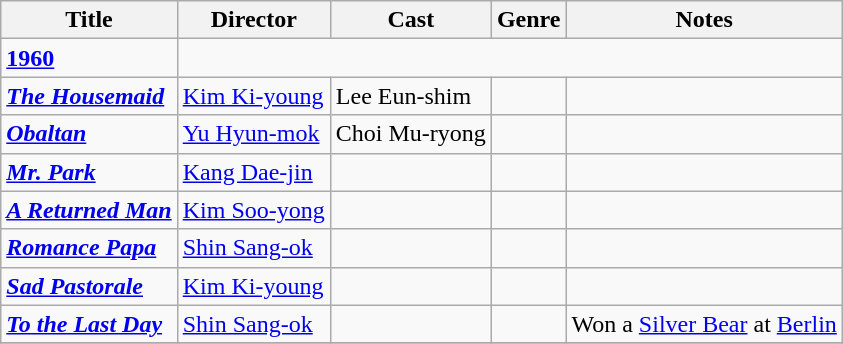<table class="wikitable">
<tr>
<th>Title</th>
<th>Director</th>
<th>Cast</th>
<th>Genre</th>
<th>Notes</th>
</tr>
<tr>
<td><strong><a href='#'>1960</a></strong></td>
</tr>
<tr>
<td><strong><em><a href='#'>The Housemaid</a></em></strong></td>
<td><a href='#'>Kim Ki-young</a></td>
<td>Lee Eun-shim</td>
<td></td>
<td></td>
</tr>
<tr>
<td><strong><em><a href='#'>Obaltan</a></em></strong></td>
<td><a href='#'>Yu Hyun-mok</a></td>
<td>Choi Mu-ryong</td>
<td></td>
<td></td>
</tr>
<tr>
<td><strong><em><a href='#'>Mr. Park</a></em></strong></td>
<td><a href='#'>Kang Dae-jin</a></td>
<td></td>
<td></td>
<td></td>
</tr>
<tr>
<td><strong><em><a href='#'>A Returned Man</a></em></strong></td>
<td><a href='#'>Kim Soo-yong</a></td>
<td></td>
<td></td>
<td></td>
</tr>
<tr>
<td><strong><em><a href='#'>Romance Papa</a></em></strong></td>
<td><a href='#'>Shin Sang-ok</a></td>
<td></td>
<td></td>
<td></td>
</tr>
<tr>
<td><strong><em><a href='#'>Sad Pastorale</a></em></strong></td>
<td><a href='#'>Kim Ki-young</a></td>
<td></td>
<td></td>
<td></td>
</tr>
<tr>
<td><strong><em><a href='#'>To the Last Day</a></em></strong></td>
<td><a href='#'>Shin Sang-ok</a></td>
<td></td>
<td></td>
<td>Won a <a href='#'>Silver Bear</a> at <a href='#'>Berlin</a></td>
</tr>
<tr>
</tr>
</table>
